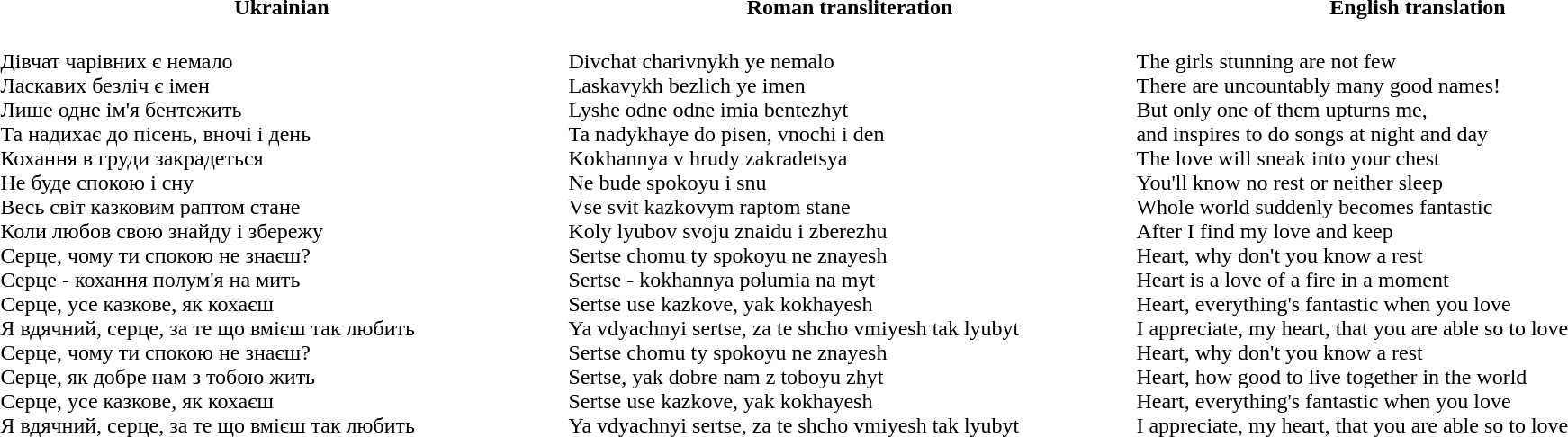<table valign="top" width="100%">
<tr>
<th>Ukrainian</th>
<th>Roman transliteration</th>
<th>English translation</th>
</tr>
<tr>
<td width="30%"><br>Дівчат чарівних є немало <br>
Ласкавих безліч є імен <br>
Лише одне ім'я бентежить <br>
Та надихає до пісень, вночі і день<br>Кохання в груди закрадеться <br>
Не буде спокою і сну <br>
Весь світ казковим раптом стане <br>
Коли любов свою знайду і збережу<br>Серце, чому ти спокою не знаєш? <br>
Серце - кохання полум'я на мить <br>
Серце, усе казкове, як кохаєш <br>
Я вдячний, серце, за те що вмієш так любить<br>Серце, чому ти спокою не знаєш? <br>
Серце, як добре нам з тобою жить <br>
Серце, усе казкове, як кохаєш <br>
Я вдячний, серце, за те що вмієш так любить</td>
<td width="30%"><br>Divchat charivnykh ye nemalo <br>
Laskavykh bezlich ye imen <br>
Lyshe odne odne imia bentezhyt <br>
Ta nadykhaye do pisen, vnochi i den<br>Kokhannya v hrudy zakradetsya <br>
Ne bude spokoyu i snu <br>
Vse svit kazkovym raptom stane <br>
Koly lyubov svoju znaidu i zberezhu<br>Sertse chomu ty spokoyu ne znayesh <br>
Sertse - kokhannya polumia na myt <br>
Sertse use kazkove, yak kokhayesh <br>
Ya vdyachnyi sertse, za te shcho vmiyesh tak lyubyt<br>Sertse chomu ty spokoyu ne znayesh <br>
Sertse, yak dobre nam z toboyu zhyt <br>
Sertse use kazkove, yak kokhayesh <br>
Ya vdyachnyi sertse, za te shcho vmiyesh tak lyubyt</td>
<td width="30%"><br>The girls stunning are not few <br>
There are uncountably many good names! <br>
But only one of them upturns me, <br>
and inspires to do songs at night and day<br>The love will sneak into your chest <br>
You'll know no rest or neither sleep <br>
Whole world suddenly becomes fantastic <br>
After I find my love and keep<br>Heart, why don't you know a rest <br>
Heart is a love of a fire in a moment <br>
Heart, everything's fantastic when you love <br>
I appreciate, my heart, that you are able so to love<br>Heart, why don't you know a rest <br>
Heart, how good to live together in the world  <br>
Heart, everything's fantastic when you love <br>
I appreciate, my heart, that you are able so to love</td>
</tr>
</table>
